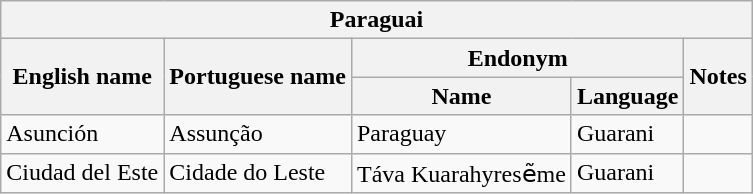<table class="wikitable sortable">
<tr>
<th colspan="5"> Paraguai</th>
</tr>
<tr>
<th rowspan="2">English name</th>
<th rowspan="2">Portuguese name</th>
<th colspan="2">Endonym</th>
<th rowspan="2">Notes</th>
</tr>
<tr>
<th>Name</th>
<th>Language</th>
</tr>
<tr>
<td>Asunción</td>
<td>Assunção</td>
<td>Paraguay</td>
<td>Guarani</td>
<td></td>
</tr>
<tr>
<td>Ciudad del Este</td>
<td>Cidade do Leste</td>
<td>Táva Kuarahyresẽme</td>
<td>Guarani</td>
<td></td>
</tr>
</table>
